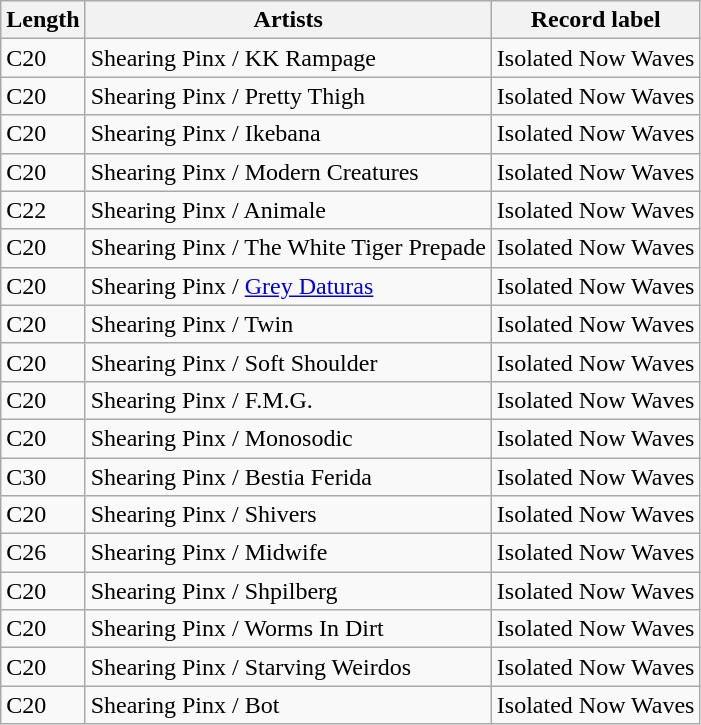<table class="wikitable">
<tr>
<th>Length</th>
<th>Artists</th>
<th>Record label</th>
</tr>
<tr>
<td>C20</td>
<td>Shearing Pinx / KK Rampage</td>
<td>Isolated Now Waves</td>
</tr>
<tr>
<td>C20</td>
<td>Shearing Pinx / Pretty Thigh</td>
<td>Isolated Now Waves</td>
</tr>
<tr>
<td>C20</td>
<td>Shearing Pinx / Ikebana</td>
<td>Isolated Now Waves</td>
</tr>
<tr>
<td>C20</td>
<td>Shearing Pinx / Modern Creatures</td>
<td>Isolated Now Waves</td>
</tr>
<tr>
<td>C22</td>
<td>Shearing Pinx / Animale</td>
<td>Isolated Now Waves</td>
</tr>
<tr>
<td>C20</td>
<td>Shearing Pinx / The White Tiger Prepade</td>
<td>Isolated Now Waves</td>
</tr>
<tr>
<td>C20</td>
<td>Shearing Pinx / <a href='#'>Grey Daturas</a></td>
<td>Isolated Now Waves</td>
</tr>
<tr>
<td>C20</td>
<td>Shearing Pinx / Twin</td>
<td>Isolated Now Waves</td>
</tr>
<tr>
<td>C20</td>
<td>Shearing Pinx / Soft Shoulder</td>
<td>Isolated Now Waves</td>
</tr>
<tr>
<td>C20</td>
<td>Shearing Pinx / F.M.G.</td>
<td>Isolated Now Waves</td>
</tr>
<tr>
<td>C20</td>
<td>Shearing Pinx / Monosodic</td>
<td>Isolated Now Waves</td>
</tr>
<tr>
<td>C30</td>
<td>Shearing Pinx / Bestia Ferida</td>
<td>Isolated Now Waves</td>
</tr>
<tr>
<td>C20</td>
<td>Shearing Pinx / Shivers</td>
<td>Isolated Now Waves</td>
</tr>
<tr>
<td>C26</td>
<td>Shearing Pinx / Midwife</td>
<td>Isolated Now Waves</td>
</tr>
<tr>
<td>C20</td>
<td>Shearing Pinx / Shpilberg</td>
<td>Isolated Now Waves</td>
</tr>
<tr>
<td>C20</td>
<td>Shearing Pinx / Worms In Dirt</td>
<td>Isolated Now Waves</td>
</tr>
<tr>
<td>C20</td>
<td>Shearing Pinx / Starving Weirdos</td>
<td>Isolated Now Waves</td>
</tr>
<tr>
<td>C20</td>
<td>Shearing Pinx / Bot</td>
<td>Isolated Now Waves</td>
</tr>
</table>
